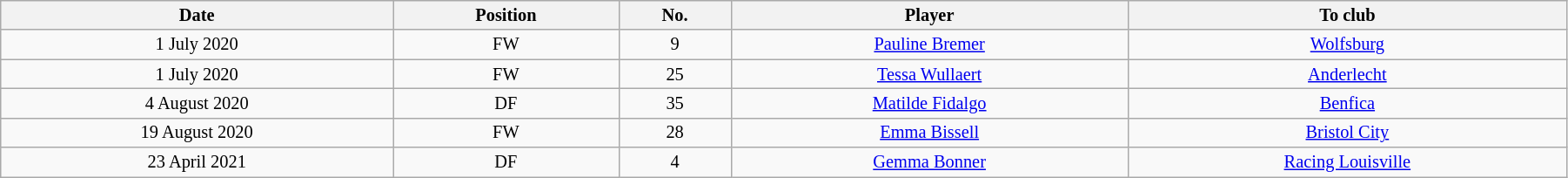<table class="wikitable sortable" style="width:95%; text-align:center; font-size:85%; text-align:centre;">
<tr>
<th>Date</th>
<th>Position</th>
<th>No.</th>
<th>Player</th>
<th>To club</th>
</tr>
<tr>
<td>1 July 2020</td>
<td>FW</td>
<td>9</td>
<td> <a href='#'>Pauline Bremer</a></td>
<td> <a href='#'>Wolfsburg</a></td>
</tr>
<tr>
<td>1 July 2020</td>
<td>FW</td>
<td>25</td>
<td> <a href='#'>Tessa Wullaert</a></td>
<td> <a href='#'>Anderlecht</a></td>
</tr>
<tr>
<td>4 August 2020</td>
<td>DF</td>
<td>35</td>
<td> <a href='#'>Matilde Fidalgo</a></td>
<td> <a href='#'>Benfica</a></td>
</tr>
<tr>
<td>19 August 2020</td>
<td>FW</td>
<td>28</td>
<td> <a href='#'>Emma Bissell</a></td>
<td> <a href='#'>Bristol City</a></td>
</tr>
<tr>
<td>23 April 2021</td>
<td>DF</td>
<td>4</td>
<td> <a href='#'>Gemma Bonner</a></td>
<td> <a href='#'>Racing Louisville</a></td>
</tr>
</table>
